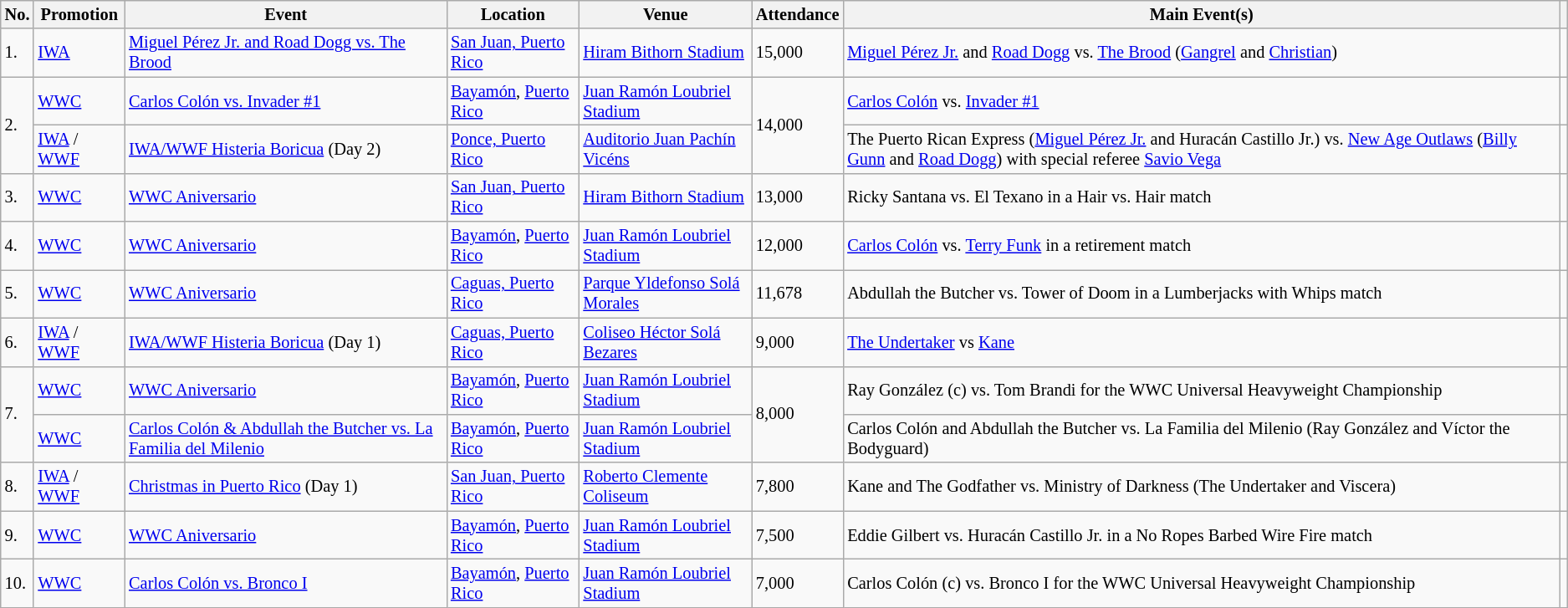<table class="wikitable sortable" style="font-size:85%;">
<tr>
<th>No.</th>
<th>Promotion</th>
<th>Event</th>
<th>Location</th>
<th>Venue</th>
<th>Attendance</th>
<th class=unsortable>Main Event(s)</th>
<th class=unsortable></th>
</tr>
<tr>
<td>1.</td>
<td><a href='#'>IWA</a></td>
<td><a href='#'>Miguel Pérez Jr. and Road Dogg vs. The Brood</a><br> </td>
<td><a href='#'>San Juan, Puerto Rico</a></td>
<td><a href='#'>Hiram Bithorn Stadium</a></td>
<td>15,000</td>
<td><a href='#'>Miguel Pérez Jr.</a> and <a href='#'>Road Dogg</a> vs. <a href='#'>The Brood</a> (<a href='#'>Gangrel</a> and <a href='#'>Christian</a>)</td>
<td></td>
</tr>
<tr>
<td rowspan=2>2.</td>
<td><a href='#'>WWC</a></td>
<td><a href='#'>Carlos Colón vs. Invader #1</a><br> </td>
<td><a href='#'>Bayamón</a>, <a href='#'>Puerto Rico</a></td>
<td><a href='#'>Juan Ramón Loubriel Stadium</a></td>
<td rowspan=2>14,000</td>
<td><a href='#'>Carlos Colón</a> vs. <a href='#'>Invader #1</a></td>
<td></td>
</tr>
<tr>
<td><a href='#'>IWA</a> / <a href='#'>WWF</a></td>
<td><a href='#'>IWA/WWF Histeria Boricua</a> (Day 2)<br> </td>
<td><a href='#'>Ponce, Puerto Rico</a></td>
<td><a href='#'>Auditorio Juan Pachín Vicéns</a></td>
<td>The Puerto Rican Express (<a href='#'>Miguel Pérez Jr.</a> and Huracán Castillo Jr.) vs. <a href='#'>New Age Outlaws</a> (<a href='#'>Billy Gunn</a> and <a href='#'>Road Dogg</a>) with special referee <a href='#'>Savio Vega</a></td>
<td></td>
</tr>
<tr>
<td>3.</td>
<td><a href='#'>WWC</a></td>
<td><a href='#'>WWC Aniversario</a><br> </td>
<td><a href='#'>San Juan, Puerto Rico</a></td>
<td><a href='#'>Hiram Bithorn Stadium</a></td>
<td>13,000</td>
<td>Ricky Santana vs. El Texano in a Hair vs. Hair match</td>
<td></td>
</tr>
<tr>
<td>4.</td>
<td><a href='#'>WWC</a></td>
<td><a href='#'>WWC Aniversario</a><br> </td>
<td><a href='#'>Bayamón</a>, <a href='#'>Puerto Rico</a></td>
<td><a href='#'>Juan Ramón Loubriel Stadium</a></td>
<td>12,000</td>
<td><a href='#'>Carlos Colón</a> vs. <a href='#'>Terry Funk</a> in a retirement match</td>
<td></td>
</tr>
<tr>
<td>5.</td>
<td><a href='#'>WWC</a></td>
<td><a href='#'>WWC Aniversario</a><br> </td>
<td><a href='#'>Caguas, Puerto Rico</a></td>
<td><a href='#'>Parque Yldefonso Solá Morales</a></td>
<td>11,678</td>
<td>Abdullah the Butcher vs. Tower of Doom in a Lumberjacks with Whips match</td>
<td></td>
</tr>
<tr>
<td>6.</td>
<td><a href='#'>IWA</a> / <a href='#'>WWF</a></td>
<td><a href='#'>IWA/WWF Histeria Boricua</a> (Day 1)<br> </td>
<td><a href='#'>Caguas, Puerto Rico</a></td>
<td><a href='#'>Coliseo Héctor Solá Bezares</a></td>
<td>9,000</td>
<td><a href='#'>The Undertaker</a> vs <a href='#'>Kane</a></td>
<td></td>
</tr>
<tr>
<td rowspan=2>7.</td>
<td><a href='#'>WWC</a></td>
<td><a href='#'>WWC Aniversario</a><br> </td>
<td><a href='#'>Bayamón</a>, <a href='#'>Puerto Rico</a></td>
<td><a href='#'>Juan Ramón Loubriel Stadium</a></td>
<td rowspan=2>8,000</td>
<td>Ray González (c) vs. Tom Brandi for the WWC Universal Heavyweight Championship</td>
<td></td>
</tr>
<tr>
<td><a href='#'>WWC</a></td>
<td><a href='#'>Carlos Colón & Abdullah the Butcher vs. La Familia del Milenio</a><br> </td>
<td><a href='#'>Bayamón</a>, <a href='#'>Puerto Rico</a></td>
<td><a href='#'>Juan Ramón Loubriel Stadium</a></td>
<td>Carlos Colón and Abdullah the Butcher vs. La Familia del Milenio (Ray González and Víctor the Bodyguard)</td>
<td></td>
</tr>
<tr>
<td>8.</td>
<td><a href='#'>IWA</a> / <a href='#'>WWF</a></td>
<td><a href='#'>Christmas in Puerto Rico</a> (Day 1)<br> </td>
<td><a href='#'>San Juan, Puerto Rico</a></td>
<td><a href='#'>Roberto Clemente Coliseum</a></td>
<td>7,800</td>
<td>Kane and The Godfather vs. Ministry of Darkness (The Undertaker and Viscera)</td>
<td></td>
</tr>
<tr>
<td>9.</td>
<td><a href='#'>WWC</a></td>
<td><a href='#'>WWC Aniversario</a><br> </td>
<td><a href='#'>Bayamón</a>, <a href='#'>Puerto Rico</a></td>
<td><a href='#'>Juan Ramón Loubriel Stadium</a></td>
<td>7,500</td>
<td>Eddie Gilbert vs. Huracán Castillo Jr. in a No Ropes Barbed Wire Fire match</td>
<td></td>
</tr>
<tr>
<td>10.</td>
<td><a href='#'>WWC</a></td>
<td><a href='#'>Carlos Colón vs. Bronco I</a><br> </td>
<td><a href='#'>Bayamón</a>, <a href='#'>Puerto Rico</a></td>
<td><a href='#'>Juan Ramón Loubriel Stadium</a></td>
<td>7,000</td>
<td>Carlos Colón (c) vs. Bronco I for the WWC Universal Heavyweight Championship</td>
<td></td>
</tr>
</table>
